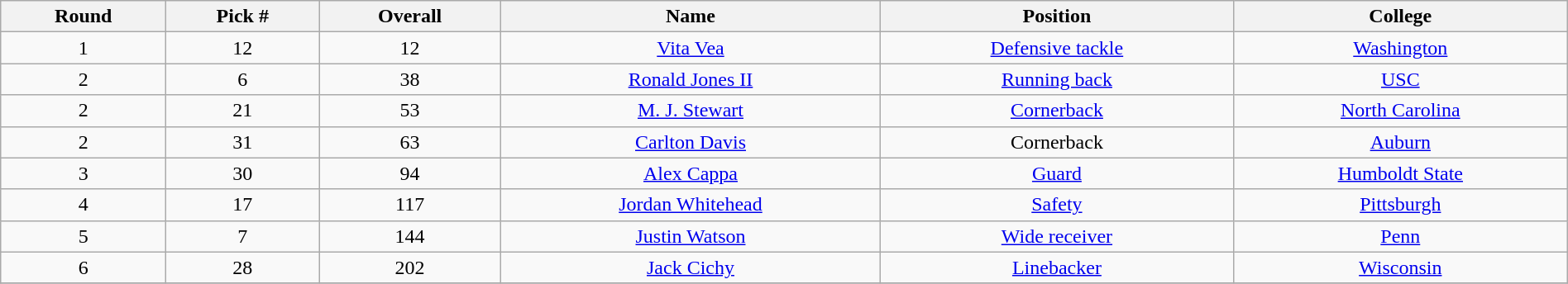<table class="wikitable sortable sortable" style="width: 100%; text-align:center">
<tr>
<th>Round</th>
<th>Pick #</th>
<th>Overall</th>
<th>Name</th>
<th>Position</th>
<th>College</th>
</tr>
<tr>
<td>1</td>
<td>12</td>
<td>12</td>
<td><a href='#'>Vita Vea</a></td>
<td><a href='#'>Defensive tackle</a></td>
<td><a href='#'>Washington</a></td>
</tr>
<tr>
<td>2</td>
<td>6</td>
<td>38</td>
<td><a href='#'>Ronald Jones II</a></td>
<td><a href='#'>Running back</a></td>
<td><a href='#'>USC</a></td>
</tr>
<tr>
<td>2</td>
<td>21</td>
<td>53</td>
<td><a href='#'>M. J. Stewart</a></td>
<td><a href='#'>Cornerback</a></td>
<td><a href='#'>North Carolina</a></td>
</tr>
<tr>
<td>2</td>
<td>31</td>
<td>63</td>
<td><a href='#'>Carlton Davis</a></td>
<td>Cornerback</td>
<td><a href='#'>Auburn</a></td>
</tr>
<tr>
<td>3</td>
<td>30</td>
<td>94</td>
<td><a href='#'>Alex Cappa</a></td>
<td><a href='#'>Guard</a></td>
<td><a href='#'>Humboldt State</a></td>
</tr>
<tr>
<td>4</td>
<td>17</td>
<td>117</td>
<td><a href='#'>Jordan Whitehead</a></td>
<td><a href='#'>Safety</a></td>
<td><a href='#'>Pittsburgh</a></td>
</tr>
<tr>
<td>5</td>
<td>7</td>
<td>144</td>
<td><a href='#'>Justin Watson</a></td>
<td><a href='#'>Wide receiver</a></td>
<td><a href='#'>Penn</a></td>
</tr>
<tr>
<td>6</td>
<td>28</td>
<td>202</td>
<td><a href='#'>Jack Cichy</a></td>
<td><a href='#'>Linebacker</a></td>
<td><a href='#'>Wisconsin</a></td>
</tr>
<tr>
</tr>
</table>
